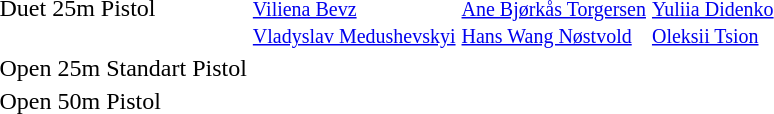<table>
<tr>
<td>Duet 25m Pistol</td>
<td><br><small><a href='#'>Viliena Bevz</a><br><a href='#'>Vladyslav Medushevskyi</a></small></td>
<td><br><small><a href='#'>Ane Bjørkås Torgersen</a><br><a href='#'>Hans Wang Nøstvold</a></small></td>
<td><br><small><a href='#'>Yuliia Didenko</a><br><a href='#'>Oleksii Tsion</a></small></td>
</tr>
<tr>
<td>Open 25m Standart Pistol</td>
<td></td>
<td></td>
<td></td>
</tr>
<tr>
<td>Open 50m Pistol</td>
<td></td>
<td></td>
<td></td>
</tr>
</table>
